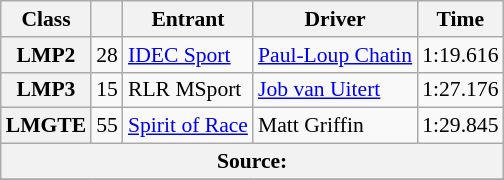<table class="wikitable" style="font-size:90%;">
<tr>
<th>Class</th>
<th></th>
<th>Entrant</th>
<th>Driver</th>
<th>Time</th>
</tr>
<tr>
<th>LMP2</th>
<td style="text-align:center;">28</td>
<td> <a href='#'>IDEC Sport</a></td>
<td> <a href='#'>Paul-Loup Chatin</a></td>
<td>1:19.616</td>
</tr>
<tr>
<th>LMP3</th>
<td style="text-align:center;">15</td>
<td> RLR MSport</td>
<td> <a href='#'>Job van Uitert</a></td>
<td>1:27.176</td>
</tr>
<tr>
<th>LMGTE</th>
<td style="text-align:center;">55</td>
<td> <a href='#'>Spirit of Race</a></td>
<td> Matt Griffin</td>
<td>1:29.845</td>
</tr>
<tr>
<th colspan="6">Source:</th>
</tr>
<tr>
</tr>
</table>
